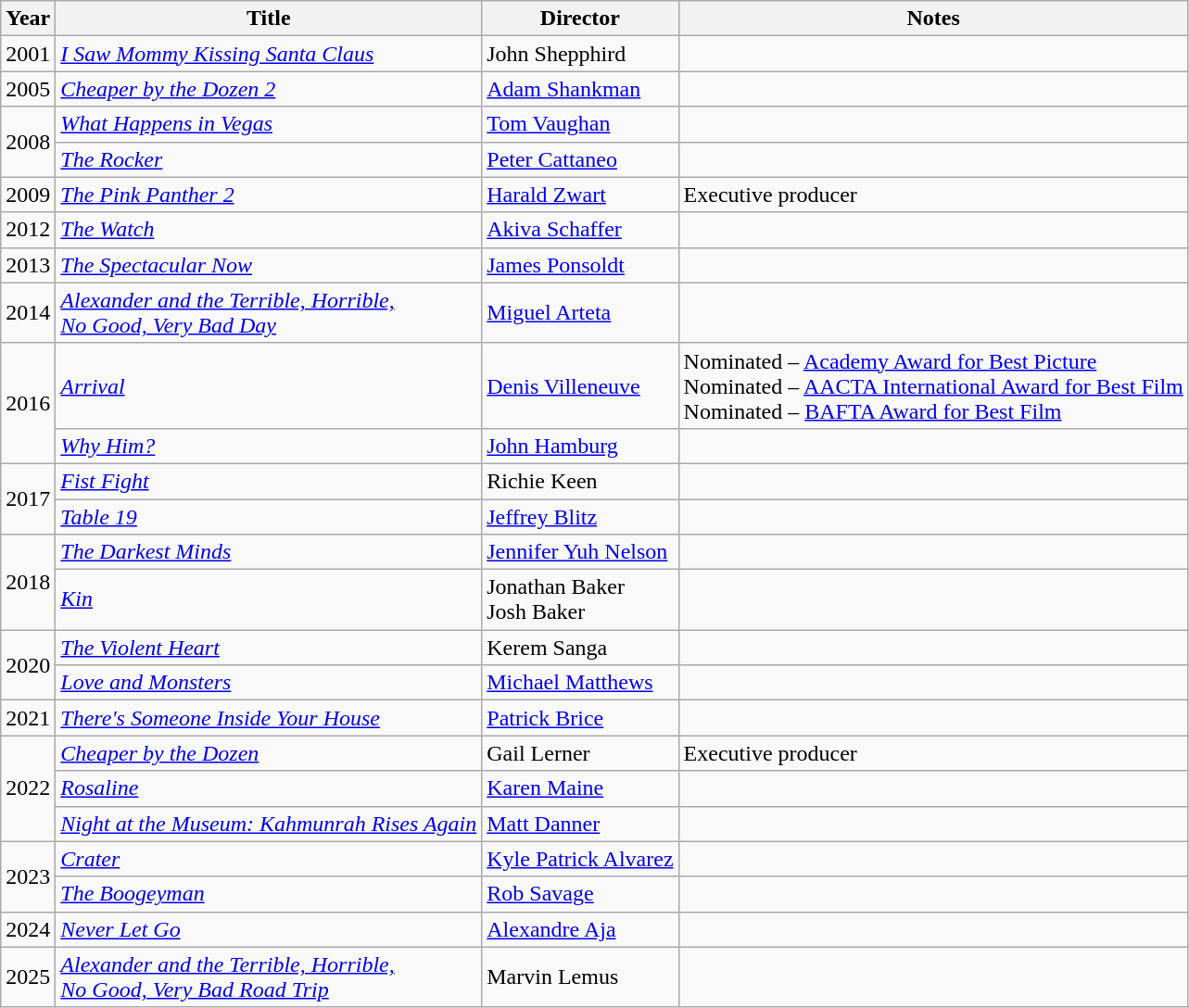<table class="wikitable sortable">
<tr>
<th>Year</th>
<th>Title</th>
<th>Director</th>
<th class="unsortable">Notes</th>
</tr>
<tr>
<td>2001</td>
<td><em><a href='#'>I Saw Mommy Kissing Santa Claus</a></em></td>
<td>John Shepphird</td>
<td></td>
</tr>
<tr>
<td>2005</td>
<td><em><a href='#'>Cheaper by the Dozen 2</a></em></td>
<td><a href='#'>Adam Shankman</a></td>
<td></td>
</tr>
<tr>
<td rowspan="2">2008</td>
<td><em><a href='#'>What Happens in Vegas</a></em></td>
<td><a href='#'>Tom Vaughan</a></td>
<td></td>
</tr>
<tr>
<td data-sort-value="Rocker, The"><em><a href='#'>The Rocker</a></em></td>
<td><a href='#'>Peter Cattaneo</a></td>
<td></td>
</tr>
<tr>
<td>2009</td>
<td data-sort-value="Pink Panther 2, The"><em><a href='#'>The Pink Panther 2</a></em></td>
<td><a href='#'>Harald Zwart</a></td>
<td>Executive producer</td>
</tr>
<tr>
<td>2012</td>
<td data-sort-value="Watch, The"><em><a href='#'>The Watch</a></em></td>
<td><a href='#'>Akiva Schaffer</a></td>
<td></td>
</tr>
<tr>
<td>2013</td>
<td data-sort-value="Spectacular Now, The"><em><a href='#'>The Spectacular Now</a></em></td>
<td><a href='#'>James Ponsoldt</a></td>
<td></td>
</tr>
<tr>
<td>2014</td>
<td><em><a href='#'>Alexander and the Terrible, Horrible,<br>No Good, Very Bad Day</a></em></td>
<td><a href='#'>Miguel Arteta</a></td>
<td></td>
</tr>
<tr>
<td rowspan="2">2016</td>
<td><em><a href='#'>Arrival</a></em></td>
<td><a href='#'>Denis Villeneuve</a></td>
<td>Nominated – <a href='#'>Academy Award for Best Picture</a><br>Nominated – <a href='#'>AACTA International Award for Best Film</a><br>Nominated – <a href='#'>BAFTA Award for Best Film</a></td>
</tr>
<tr>
<td><em><a href='#'>Why Him?</a></em></td>
<td><a href='#'>John Hamburg</a></td>
<td></td>
</tr>
<tr>
<td rowspan="2">2017</td>
<td><em><a href='#'>Fist Fight</a></em></td>
<td>Richie Keen</td>
<td></td>
</tr>
<tr>
<td><em><a href='#'>Table 19</a></em></td>
<td><a href='#'>Jeffrey Blitz</a></td>
<td></td>
</tr>
<tr>
<td rowspan="2">2018</td>
<td data-sort-value="Darkest Minds, The"><em><a href='#'>The Darkest Minds</a></em></td>
<td><a href='#'>Jennifer Yuh Nelson</a></td>
<td></td>
</tr>
<tr>
<td><em><a href='#'>Kin</a></em></td>
<td>Jonathan Baker<br>Josh Baker</td>
<td></td>
</tr>
<tr>
<td rowspan="2">2020</td>
<td data-sort-value="Violent Heart, The"><em><a href='#'>The Violent Heart</a></em></td>
<td>Kerem Sanga</td>
<td></td>
</tr>
<tr>
<td><em><a href='#'>Love and Monsters</a></em></td>
<td><a href='#'>Michael Matthews</a></td>
<td></td>
</tr>
<tr>
<td>2021</td>
<td><em><a href='#'>There's Someone Inside Your House</a></em></td>
<td><a href='#'>Patrick Brice</a></td>
<td></td>
</tr>
<tr>
<td rowspan="3">2022</td>
<td><em><a href='#'>Cheaper by the Dozen</a></em></td>
<td>Gail Lerner</td>
<td>Executive producer</td>
</tr>
<tr>
<td><em><a href='#'>Rosaline</a></em></td>
<td><a href='#'>Karen Maine</a></td>
<td></td>
</tr>
<tr>
<td><em><a href='#'>Night at the Museum: Kahmunrah Rises Again</a></em></td>
<td><a href='#'>Matt Danner</a></td>
<td></td>
</tr>
<tr>
<td rowspan="2">2023</td>
<td><em><a href='#'>Crater</a></em></td>
<td><a href='#'>Kyle Patrick Alvarez</a></td>
<td></td>
</tr>
<tr>
<td data-sort-value="Boogeyman, The"><em><a href='#'>The Boogeyman</a></em></td>
<td><a href='#'>Rob Savage</a></td>
<td></td>
</tr>
<tr>
<td>2024</td>
<td><em><a href='#'>Never Let Go</a></em></td>
<td><a href='#'>Alexandre Aja</a></td>
<td></td>
</tr>
<tr>
<td>2025</td>
<td><em><a href='#'>Alexander and the Terrible, Horrible,<br>No Good, Very Bad Road Trip</a></em></td>
<td>Marvin Lemus</td>
<td></td>
</tr>
</table>
